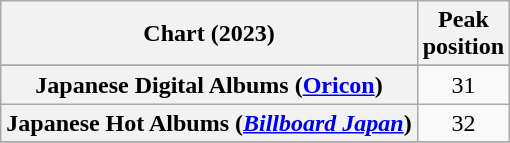<table class="wikitable sortable plainrowheaders" style="text-align:center">
<tr>
<th scope="col">Chart (2023)</th>
<th scope="col">Peak<br>position</th>
</tr>
<tr>
</tr>
<tr>
<th scope="row">Japanese Digital Albums (<a href='#'>Oricon</a>)</th>
<td>31</td>
</tr>
<tr>
<th scope="row">Japanese Hot Albums (<em><a href='#'>Billboard Japan</a></em>)</th>
<td>32</td>
</tr>
<tr>
</tr>
</table>
